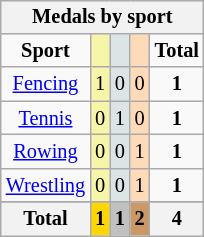<table class=wikitable style="font-size:85%; float:right">
<tr bgcolor=efefef>
<th colspan=7>Medals by sport</th>
</tr>
<tr align=center>
<td><strong>Sport</strong></td>
<td bgcolor=f7f6a8></td>
<td bgcolor=dce5e5></td>
<td bgcolor=ffdab9></td>
<td><strong>Total</strong></td>
</tr>
<tr align=center>
<td><a href='#'>Fencing</a></td>
<td bgcolor=F7F6A8>1</td>
<td bgcolor=DCE5E5>0</td>
<td bgcolor=FFDAB9>0</td>
<td><strong>1</strong></td>
</tr>
<tr align=center>
<td><a href='#'>Tennis</a></td>
<td bgcolor=F7F6A8>0</td>
<td bgcolor=DCE5E5>1</td>
<td bgcolor=FFDAB9>0</td>
<td><strong>1</strong></td>
</tr>
<tr align=center>
<td><a href='#'>Rowing</a></td>
<td bgcolor=F7F6A8>0</td>
<td bgcolor=DCE5E5>0</td>
<td bgcolor=FFDAB9>1</td>
<td><strong>1</strong></td>
</tr>
<tr align=center>
<td><a href='#'>Wrestling</a></td>
<td bgcolor=F7F6A8>0</td>
<td bgcolor=DCE5E5>0</td>
<td bgcolor=FFDAB9>1</td>
<td><strong>1</strong></td>
</tr>
<tr>
</tr>
<tr align=center>
<th>Total</th>
<th style="background:gold">1</th>
<th style="background:silver">1</th>
<th style="background:#c96">2</th>
<th>4</th>
</tr>
</table>
